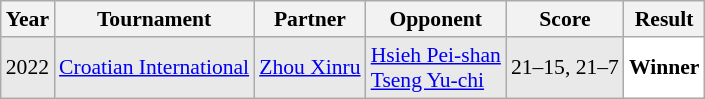<table class="sortable wikitable" style="font-size: 90%;">
<tr>
<th>Year</th>
<th>Tournament</th>
<th>Partner</th>
<th>Opponent</th>
<th>Score</th>
<th>Result</th>
</tr>
<tr style="background:#E9E9E9">
<td align="center">2022</td>
<td align="left"><a href='#'>Croatian International</a></td>
<td align="left"> <a href='#'>Zhou Xinru</a></td>
<td align="left"> <a href='#'>Hsieh Pei-shan</a><br> <a href='#'>Tseng Yu-chi</a></td>
<td align="left">21–15, 21–7</td>
<td style="text-align:left; background:white"> <strong>Winner</strong></td>
</tr>
</table>
